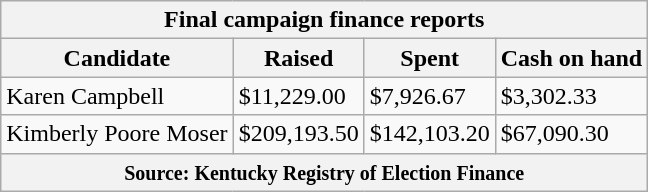<table class="wikitable sortable">
<tr>
<th colspan=4>Final campaign finance reports</th>
</tr>
<tr style="text-align:center;">
<th>Candidate</th>
<th>Raised</th>
<th>Spent</th>
<th>Cash on hand</th>
</tr>
<tr>
<td>Karen Campbell</td>
<td>$11,229.00</td>
<td>$7,926.67</td>
<td>$3,302.33</td>
</tr>
<tr>
<td>Kimberly Poore Moser</td>
<td>$209,193.50</td>
<td>$142,103.20</td>
<td>$67,090.30</td>
</tr>
<tr>
<th colspan="4"><small>Source: Kentucky Registry of Election Finance</small></th>
</tr>
</table>
